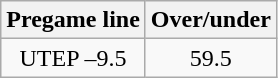<table class="wikitable">
<tr align="center">
<th style=>Pregame line</th>
<th style=>Over/under</th>
</tr>
<tr align="center">
<td>UTEP –9.5</td>
<td>59.5</td>
</tr>
</table>
